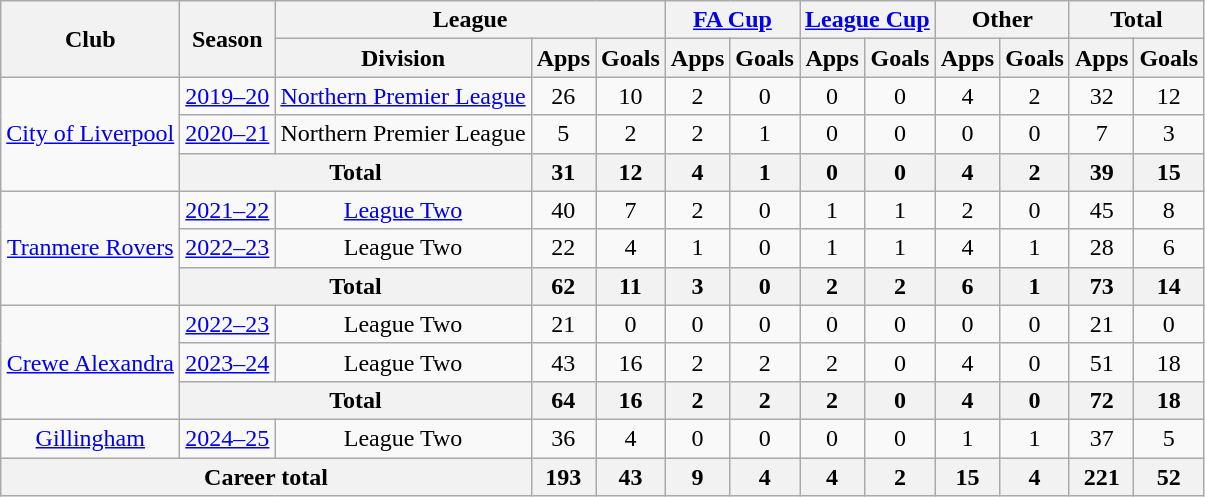<table class=wikitable style="text-align: center">
<tr>
<th rowspan=2>Club</th>
<th rowspan=2>Season</th>
<th colspan=3>League</th>
<th colspan=2><a href='#'>FA Cup</a></th>
<th colspan=2><a href='#'>League Cup</a></th>
<th colspan=2>Other</th>
<th colspan=2>Total</th>
</tr>
<tr>
<th>Division</th>
<th>Apps</th>
<th>Goals</th>
<th>Apps</th>
<th>Goals</th>
<th>Apps</th>
<th>Goals</th>
<th>Apps</th>
<th>Goals</th>
<th>Apps</th>
<th>Goals</th>
</tr>
<tr>
<td rowspan=3><a href='#'>City of Liverpool</a></td>
<td><a href='#'>2019–20</a></td>
<td><a href='#'>Northern Premier League</a></td>
<td>26</td>
<td>10</td>
<td>2</td>
<td>0</td>
<td>0</td>
<td>0</td>
<td>4</td>
<td>2</td>
<td>32</td>
<td>12</td>
</tr>
<tr>
<td><a href='#'>2020–21</a></td>
<td>Northern Premier League</td>
<td>5</td>
<td>2</td>
<td>2</td>
<td>1</td>
<td>0</td>
<td>0</td>
<td>0</td>
<td>0</td>
<td>7</td>
<td>3</td>
</tr>
<tr>
<th colspan=2>Total</th>
<th>31</th>
<th>12</th>
<th>4</th>
<th>1</th>
<th>0</th>
<th>0</th>
<th>4</th>
<th>2</th>
<th>39</th>
<th>15</th>
</tr>
<tr>
<td rowspan=3><a href='#'>Tranmere Rovers</a></td>
<td><a href='#'>2021–22</a></td>
<td><a href='#'>League Two</a></td>
<td>40</td>
<td>7</td>
<td>2</td>
<td>0</td>
<td>1</td>
<td>1</td>
<td>2</td>
<td>0</td>
<td>45</td>
<td>8</td>
</tr>
<tr>
<td><a href='#'>2022–23</a></td>
<td>League Two</td>
<td>22</td>
<td>4</td>
<td>1</td>
<td>0</td>
<td>1</td>
<td>1</td>
<td>4</td>
<td>1</td>
<td>28</td>
<td>6</td>
</tr>
<tr>
<th colspan=2>Total</th>
<th>62</th>
<th>11</th>
<th>3</th>
<th>0</th>
<th>2</th>
<th>2</th>
<th>6</th>
<th>1</th>
<th>73</th>
<th>14</th>
</tr>
<tr>
<td rowspan=3><a href='#'>Crewe Alexandra</a></td>
<td><a href='#'>2022–23</a></td>
<td>League Two</td>
<td>21</td>
<td>0</td>
<td>0</td>
<td>0</td>
<td>0</td>
<td>0</td>
<td>0</td>
<td>0</td>
<td>21</td>
<td>0</td>
</tr>
<tr>
<td><a href='#'>2023–24</a></td>
<td>League Two</td>
<td>43</td>
<td>16</td>
<td>2</td>
<td>2</td>
<td>2</td>
<td>0</td>
<td>4</td>
<td>0</td>
<td>51</td>
<td>18</td>
</tr>
<tr>
<th colspan=2>Total</th>
<th>64</th>
<th>16</th>
<th>2</th>
<th>2</th>
<th>2</th>
<th>0</th>
<th>4</th>
<th>0</th>
<th>72</th>
<th>18</th>
</tr>
<tr>
<td><a href='#'>Gillingham</a></td>
<td><a href='#'>2024–25</a></td>
<td>League Two</td>
<td>36</td>
<td>4</td>
<td>0</td>
<td>0</td>
<td>0</td>
<td>0</td>
<td>1</td>
<td>1</td>
<td>37</td>
<td>5</td>
</tr>
<tr>
<th colspan=3>Career total</th>
<th>193</th>
<th>43</th>
<th>9</th>
<th>4</th>
<th>4</th>
<th>2</th>
<th>15</th>
<th>4</th>
<th>221</th>
<th>52</th>
</tr>
</table>
